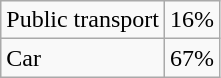<table class="wikitable" style="white-space: nowrap;">
<tr>
<td>Public transport</td>
<td>16%</td>
</tr>
<tr>
<td>Car</td>
<td>67%</td>
</tr>
</table>
